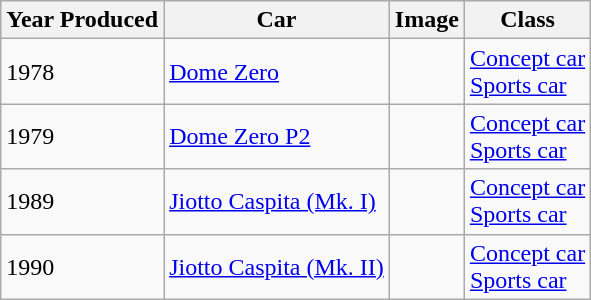<table class="wikitable">
<tr>
<th>Year Produced</th>
<th>Car</th>
<th>Image</th>
<th>Class</th>
</tr>
<tr>
<td>1978</td>
<td><a href='#'>Dome Zero</a></td>
<td></td>
<td><a href='#'>Concept car</a><br><a href='#'>Sports car</a></td>
</tr>
<tr>
<td>1979</td>
<td><a href='#'>Dome Zero P2</a></td>
<td></td>
<td><a href='#'>Concept car</a><br><a href='#'>Sports car</a></td>
</tr>
<tr>
<td>1989</td>
<td><a href='#'>Jiotto Caspita (Mk. I)</a></td>
<td></td>
<td><a href='#'>Concept car</a><br><a href='#'>Sports car</a></td>
</tr>
<tr>
<td>1990</td>
<td><a href='#'>Jiotto Caspita (Mk. II)</a></td>
<td></td>
<td><a href='#'>Concept car</a><br><a href='#'>Sports car</a></td>
</tr>
</table>
